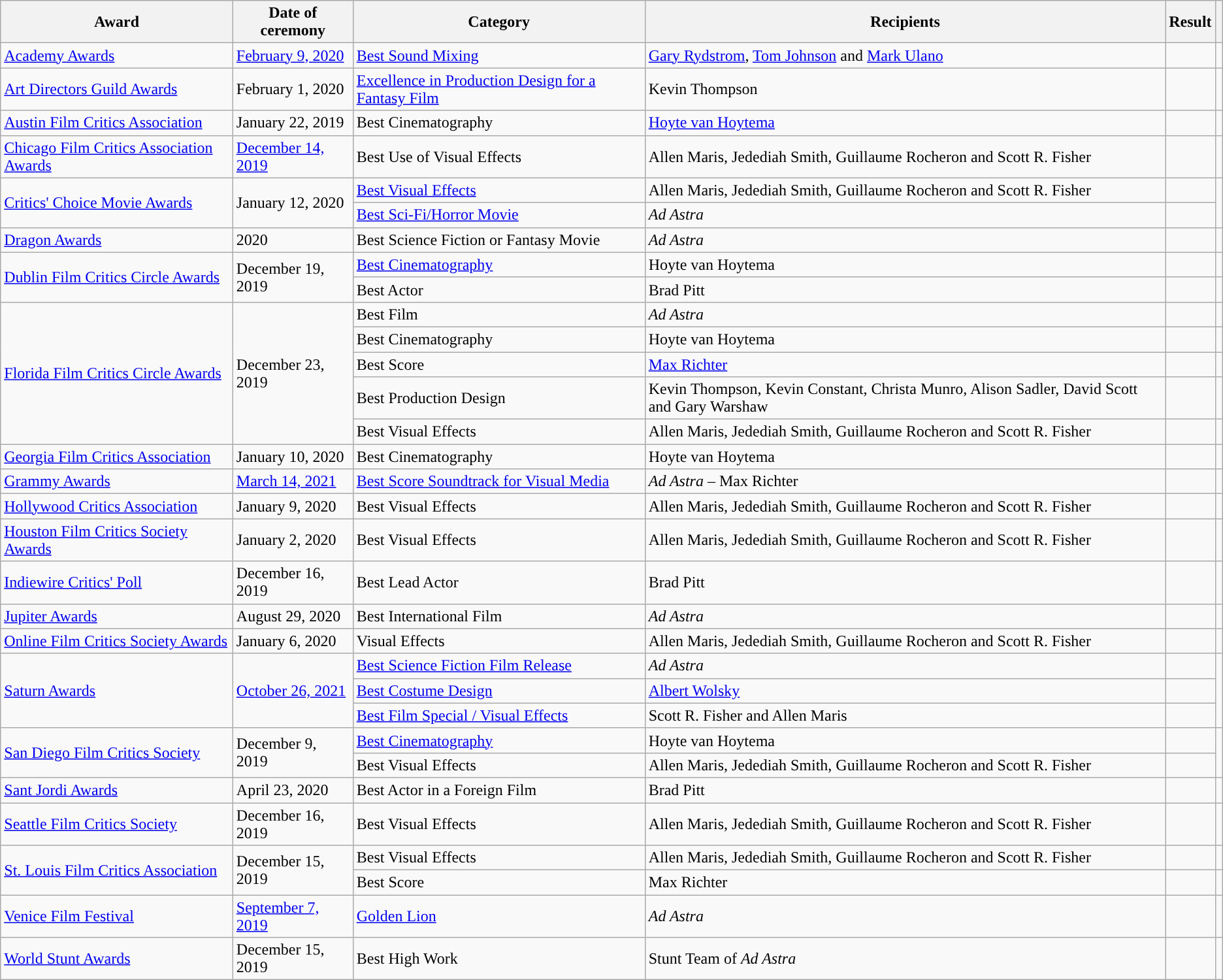<table class="wikitable plainrowheaders sortable">
<tr>
<th scope="col">Award</th>
<th scope="col">Date of ceremony</th>
<th scope="col">Category</th>
<th scope="col">Recipients</th>
<th scope="col">Result</th>
<th scope="col" class="unsortable"></th>
</tr>
<tr>
<td><a href='#'>Academy Awards</a></td>
<td><a href='#'>February 9, 2020</a></td>
<td><a href='#'>Best Sound Mixing</a></td>
<td><a href='#'>Gary Rydstrom</a>, <a href='#'>Tom Johnson</a> and <a href='#'>Mark Ulano</a></td>
<td></td>
<td style="text-align:center;"></td>
</tr>
<tr>
<td><a href='#'>Art Directors Guild Awards</a></td>
<td>February 1, 2020</td>
<td><a href='#'>Excellence in Production Design for a Fantasy Film</a></td>
<td>Kevin Thompson</td>
<td></td>
<td style="text-align:center;"></td>
</tr>
<tr>
<td><a href='#'>Austin Film Critics Association</a></td>
<td>January 22, 2019</td>
<td>Best Cinematography</td>
<td><a href='#'>Hoyte van Hoytema</a></td>
<td></td>
<td></td>
</tr>
<tr>
<td><a href='#'>Chicago Film Critics Association Awards</a></td>
<td><a href='#'>December 14, 2019</a></td>
<td>Best Use of Visual Effects</td>
<td Ad Astra>Allen Maris, Jedediah Smith, Guillaume Rocheron and Scott R. Fisher</td>
<td></td>
<td></td>
</tr>
<tr>
<td rowspan="2"><a href='#'>Critics' Choice Movie Awards</a></td>
<td rowspan="2">January 12, 2020</td>
<td><a href='#'>Best Visual Effects</a></td>
<td>Allen Maris, Jedediah Smith, Guillaume Rocheron and Scott R. Fisher</td>
<td></td>
<td rowspan="2" style="text-align:center;"></td>
</tr>
<tr>
<td><a href='#'>Best Sci-Fi/Horror Movie</a></td>
<td><em>Ad Astra</em></td>
<td></td>
</tr>
<tr>
<td><a href='#'>Dragon Awards</a></td>
<td>2020</td>
<td>Best Science Fiction or Fantasy Movie</td>
<td><em>Ad Astra</em></td>
<td></td>
<td></td>
</tr>
<tr>
<td rowspan="2"><a href='#'>Dublin Film Critics Circle Awards</a></td>
<td rowspan="2">December 19, 2019</td>
<td><a href='#'>Best Cinematography</a></td>
<td>Hoyte van Hoytema</td>
<td></td>
<td></td>
</tr>
<tr>
<td>Best Actor</td>
<td>Brad Pitt</td>
<td></td>
<td></td>
</tr>
<tr>
<td rowspan="5"><a href='#'>Florida Film Critics Circle Awards</a></td>
<td rowspan="5">December 23, 2019</td>
<td>Best Film</td>
<td><em>Ad Astra</em></td>
<td></td>
<td></td>
</tr>
<tr>
<td>Best Cinematography</td>
<td>Hoyte van Hoytema</td>
<td></td>
<td></td>
</tr>
<tr>
<td>Best Score</td>
<td><a href='#'>Max Richter</a></td>
<td></td>
<td></td>
</tr>
<tr>
<td>Best Production Design</td>
<td>Kevin Thompson, Kevin Constant, Christa Munro, Alison Sadler, David Scott and Gary Warshaw</td>
<td></td>
<td></td>
</tr>
<tr>
<td>Best Visual Effects</td>
<td>Allen Maris, Jedediah Smith, Guillaume Rocheron and Scott R. Fisher</td>
<td></td>
<td></td>
</tr>
<tr>
<td><a href='#'>Georgia Film Critics Association</a></td>
<td>January 10, 2020</td>
<td>Best Cinematography</td>
<td>Hoyte van Hoytema</td>
<td></td>
<td></td>
</tr>
<tr>
<td><a href='#'>Grammy Awards</a></td>
<td><a href='#'>March 14, 2021</a></td>
<td><a href='#'>Best Score Soundtrack for Visual Media</a></td>
<td><em>Ad Astra</em> – Max Richter</td>
<td></td>
<td style="text-align:center;"></td>
</tr>
<tr>
<td><a href='#'>Hollywood Critics Association</a></td>
<td>January 9, 2020</td>
<td>Best Visual Effects</td>
<td>Allen Maris, Jedediah Smith, Guillaume Rocheron and Scott R. Fisher</td>
<td></td>
<td style="text-align:center;"></td>
</tr>
<tr>
<td><a href='#'>Houston Film Critics Society Awards</a></td>
<td>January 2, 2020</td>
<td>Best Visual Effects</td>
<td>Allen Maris, Jedediah Smith, Guillaume Rocheron and Scott R. Fisher</td>
<td></td>
<td></td>
</tr>
<tr>
<td><a href='#'>Indiewire Critics' Poll</a></td>
<td>December 16, 2019</td>
<td>Best Lead Actor</td>
<td>Brad Pitt</td>
<td></td>
<td></td>
</tr>
<tr>
<td><a href='#'>Jupiter Awards</a></td>
<td>August 29, 2020</td>
<td>Best International Film</td>
<td><em>Ad Astra</em></td>
<td></td>
<td></td>
</tr>
<tr>
<td><a href='#'>Online Film Critics Society Awards</a></td>
<td>January 6, 2020</td>
<td>Visual Effects</td>
<td>Allen Maris, Jedediah Smith, Guillaume Rocheron and Scott R. Fisher</td>
<td></td>
<td></td>
</tr>
<tr>
<td rowspan="3"><a href='#'>Saturn Awards</a></td>
<td rowspan="3"><a href='#'>October 26, 2021</a></td>
<td><a href='#'>Best Science Fiction Film Release</a></td>
<td><em>Ad Astra</em></td>
<td></td>
<td rowspan="3"></td>
</tr>
<tr>
<td><a href='#'>Best Costume Design</a></td>
<td><a href='#'>Albert Wolsky</a></td>
<td></td>
</tr>
<tr>
<td><a href='#'>Best Film Special / Visual Effects</a></td>
<td>Scott R. Fisher and Allen Maris</td>
<td></td>
</tr>
<tr>
<td rowspan="2"><a href='#'>San Diego Film Critics Society</a></td>
<td rowspan="2">December 9, 2019</td>
<td><a href='#'>Best Cinematography</a></td>
<td>Hoyte van Hoytema</td>
<td></td>
<td rowspan="2" style="text-align:center;"></td>
</tr>
<tr>
<td>Best Visual Effects</td>
<td>Allen Maris, Jedediah Smith, Guillaume Rocheron and Scott R. Fisher</td>
<td></td>
</tr>
<tr>
<td><a href='#'>Sant Jordi Awards</a></td>
<td>April 23, 2020</td>
<td>Best Actor in a Foreign Film</td>
<td>Brad Pitt</td>
<td></td>
<td></td>
</tr>
<tr>
<td><a href='#'>Seattle Film Critics Society</a></td>
<td>December 16, 2019</td>
<td>Best Visual Effects</td>
<td>Allen Maris, Jedediah Smith, Guillaume Rocheron and Scott R. Fisher</td>
<td></td>
<td style="text-align:center;"></td>
</tr>
<tr>
<td rowspan="2"><a href='#'>St. Louis Film Critics Association</a></td>
<td rowspan="2">December 15, 2019</td>
<td>Best Visual Effects</td>
<td>Allen Maris, Jedediah Smith, Guillaume Rocheron and Scott R. Fisher</td>
<td></td>
<td></td>
</tr>
<tr>
<td>Best Score</td>
<td>Max Richter</td>
<td></td>
<td></td>
</tr>
<tr>
<td><a href='#'>Venice Film Festival</a></td>
<td><a href='#'>September 7, 2019</a></td>
<td><a href='#'>Golden Lion</a></td>
<td><em>Ad Astra</em></td>
<td></td>
<td style="text-align:center;"></td>
</tr>
<tr>
<td><a href='#'>World Stunt Awards</a></td>
<td>December 15, 2019</td>
<td>Best High Work</td>
<td>Stunt Team of <em>Ad Astra</em></td>
<td></td>
<td></td>
</tr>
</table>
